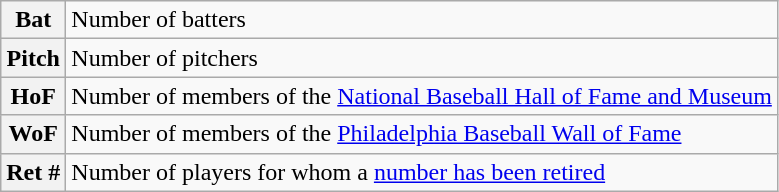<table class="wikitable">
<tr>
<th scope="row">Bat</th>
<td>Number of batters</td>
</tr>
<tr>
<th scope="row">Pitch</th>
<td>Number of pitchers</td>
</tr>
<tr>
<th scope="row">HoF</th>
<td>Number of members of the <a href='#'>National Baseball Hall of Fame and Museum</a></td>
</tr>
<tr>
<th scope="row">WoF</th>
<td>Number of members of the <a href='#'>Philadelphia Baseball Wall of Fame</a></td>
</tr>
<tr>
<th scope="row">Ret #</th>
<td>Number of players for whom a <a href='#'>number has been retired</a></td>
</tr>
</table>
